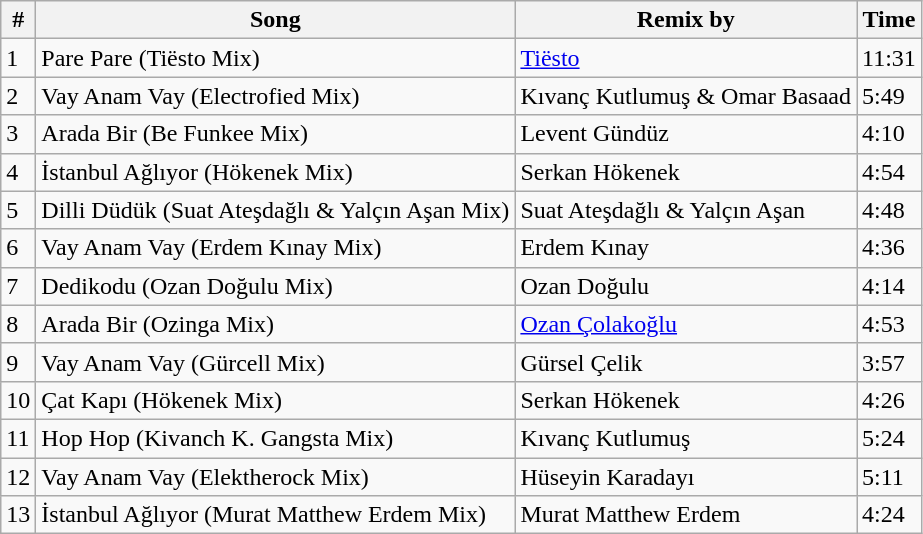<table class="wikitable">
<tr>
<th align="center">#</th>
<th align="center">Song</th>
<th align="center">Remix by</th>
<th align="center">Time</th>
</tr>
<tr>
<td>1</td>
<td>Pare Pare (Tiësto Mix)</td>
<td><a href='#'>Tiësto</a></td>
<td>11:31</td>
</tr>
<tr>
<td>2</td>
<td>Vay Anam Vay (Electrofied Mix)</td>
<td>Kıvanç Kutlumuş & Omar Basaad</td>
<td>5:49</td>
</tr>
<tr>
<td>3</td>
<td>Arada Bir (Be Funkee Mix)</td>
<td>Levent Gündüz</td>
<td>4:10</td>
</tr>
<tr>
<td>4</td>
<td>İstanbul Ağlıyor (Hökenek Mix)</td>
<td>Serkan Hökenek</td>
<td>4:54</td>
</tr>
<tr>
<td>5</td>
<td>Dilli Düdük (Suat Ateşdağlı & Yalçın Aşan Mix)</td>
<td>Suat Ateşdağlı & Yalçın Aşan</td>
<td>4:48</td>
</tr>
<tr>
<td>6</td>
<td>Vay Anam Vay (Erdem Kınay Mix)</td>
<td>Erdem Kınay</td>
<td>4:36</td>
</tr>
<tr>
<td>7</td>
<td>Dedikodu (Ozan Doğulu Mix)</td>
<td>Ozan Doğulu</td>
<td>4:14</td>
</tr>
<tr>
<td>8</td>
<td>Arada Bir (Ozinga Mix)</td>
<td><a href='#'>Ozan Çolakoğlu</a></td>
<td>4:53</td>
</tr>
<tr>
<td>9</td>
<td>Vay Anam Vay (Gürcell Mix)</td>
<td>Gürsel Çelik</td>
<td>3:57</td>
</tr>
<tr>
<td>10</td>
<td>Çat Kapı (Hökenek Mix)</td>
<td>Serkan Hökenek</td>
<td>4:26</td>
</tr>
<tr>
<td>11</td>
<td>Hop Hop (Kivanch K. Gangsta Mix)</td>
<td>Kıvanç Kutlumuş</td>
<td>5:24</td>
</tr>
<tr>
<td>12</td>
<td>Vay Anam Vay (Elektherock Mix)</td>
<td>Hüseyin Karadayı</td>
<td>5:11</td>
</tr>
<tr>
<td>13</td>
<td>İstanbul Ağlıyor (Murat Matthew Erdem Mix)</td>
<td>Murat Matthew Erdem</td>
<td>4:24</td>
</tr>
</table>
